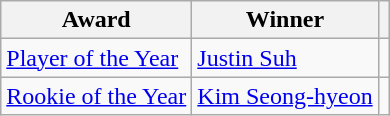<table class="wikitable">
<tr>
<th>Award</th>
<th>Winner</th>
<th></th>
</tr>
<tr>
<td><a href='#'>Player of the Year</a></td>
<td> <a href='#'>Justin Suh</a></td>
<td></td>
</tr>
<tr>
<td><a href='#'>Rookie of the Year</a></td>
<td> <a href='#'>Kim Seong-hyeon</a></td>
<td></td>
</tr>
</table>
